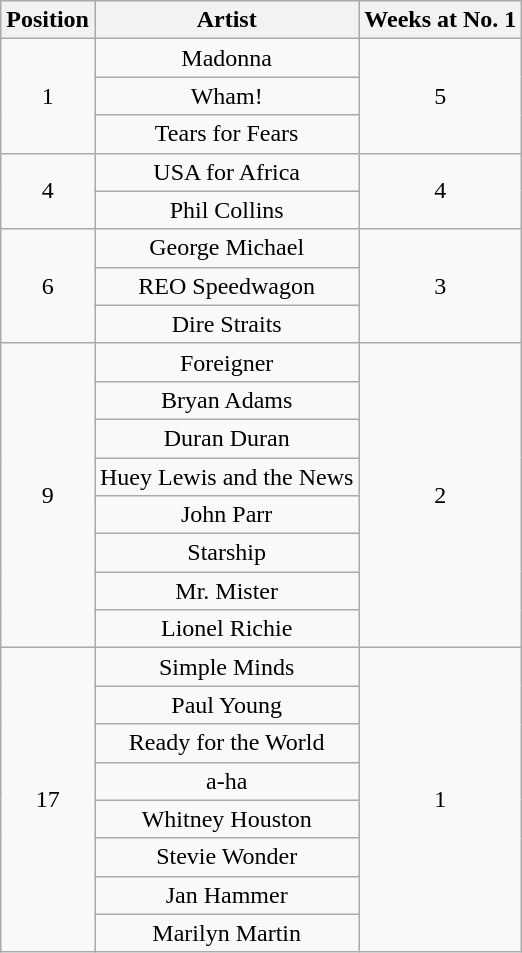<table class="wikitable plainrowheaders" style="text-align:center;">
<tr>
<th>Position</th>
<th>Artist</th>
<th>Weeks at No. 1</th>
</tr>
<tr>
<td rowspan=3>1</td>
<td>Madonna</td>
<td rowspan=3>5</td>
</tr>
<tr>
<td>Wham!</td>
</tr>
<tr>
<td>Tears for Fears</td>
</tr>
<tr>
<td rowspan=2>4</td>
<td>USA for Africa</td>
<td rowspan=2>4</td>
</tr>
<tr>
<td>Phil Collins</td>
</tr>
<tr>
<td rowspan=3>6</td>
<td>George Michael</td>
<td rowspan=3>3</td>
</tr>
<tr>
<td>REO Speedwagon</td>
</tr>
<tr>
<td>Dire Straits</td>
</tr>
<tr>
<td rowspan=8>9</td>
<td>Foreigner</td>
<td rowspan=8>2</td>
</tr>
<tr>
<td>Bryan Adams</td>
</tr>
<tr>
<td>Duran Duran</td>
</tr>
<tr>
<td>Huey Lewis and the News</td>
</tr>
<tr>
<td>John Parr</td>
</tr>
<tr>
<td>Starship</td>
</tr>
<tr>
<td>Mr. Mister</td>
</tr>
<tr>
<td>Lionel Richie</td>
</tr>
<tr>
<td rowspan=8>17</td>
<td>Simple Minds</td>
<td rowspan=8>1</td>
</tr>
<tr>
<td>Paul Young</td>
</tr>
<tr>
<td>Ready for the World</td>
</tr>
<tr>
<td>a-ha</td>
</tr>
<tr>
<td>Whitney Houston</td>
</tr>
<tr>
<td>Stevie Wonder</td>
</tr>
<tr>
<td>Jan Hammer</td>
</tr>
<tr>
<td>Marilyn Martin</td>
</tr>
</table>
